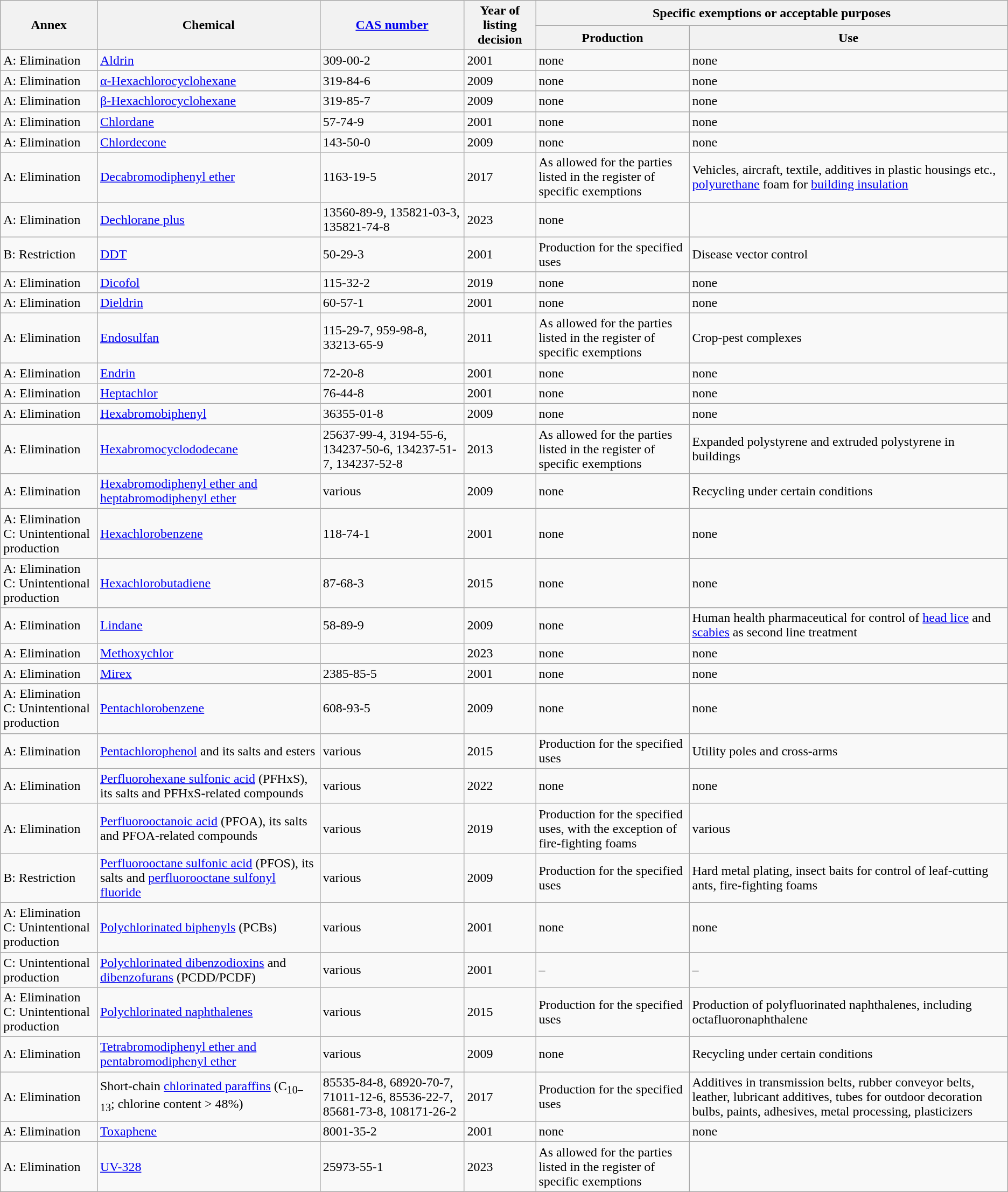<table class="wikitable sortable toptextcells">
<tr>
<th rowspan="2">Annex</th>
<th rowspan="2">Chemical</th>
<th rowspan="2"><a href='#'>CAS number</a></th>
<th rowspan="2">Year of listing decision</th>
<th colspan="2">Specific exemptions or acceptable purposes</th>
</tr>
<tr>
<th>Production</th>
<th>Use</th>
</tr>
<tr>
<td>A: Elimination</td>
<td><a href='#'>Aldrin</a></td>
<td>309-00-2</td>
<td>2001</td>
<td>none</td>
<td>none</td>
</tr>
<tr>
<td>A: Elimination</td>
<td><a href='#'>α-Hexachlorocyclohexane</a></td>
<td>319-84-6</td>
<td>2009</td>
<td>none</td>
<td>none</td>
</tr>
<tr>
<td>A: Elimination</td>
<td><a href='#'>β-Hexachlorocyclohexane</a></td>
<td>319-85-7</td>
<td>2009</td>
<td>none</td>
<td>none</td>
</tr>
<tr>
<td>A: Elimination</td>
<td><a href='#'>Chlordane</a></td>
<td>57-74-9</td>
<td>2001</td>
<td>none</td>
<td>none</td>
</tr>
<tr>
<td>A: Elimination</td>
<td><a href='#'>Chlordecone</a></td>
<td>143-50-0</td>
<td>2009</td>
<td>none</td>
<td>none</td>
</tr>
<tr>
<td>A: Elimination</td>
<td><a href='#'>Decabromodiphenyl ether</a></td>
<td>1163-19-5</td>
<td>2017</td>
<td>As allowed for the parties listed in the register of specific exemptions</td>
<td>Vehicles, aircraft, textile, additives in plastic housings etc., <a href='#'>polyurethane</a> foam for <a href='#'>building insulation</a></td>
</tr>
<tr>
<td>A: Elimination</td>
<td><a href='#'>Dechlorane plus</a></td>
<td>13560-89-9, 135821-03-3, 135821-74-8</td>
<td>2023</td>
<td>none</td>
<td></td>
</tr>
<tr>
<td>B: Restriction</td>
<td><a href='#'>DDT</a></td>
<td>50-29-3</td>
<td>2001</td>
<td>Production for the specified uses</td>
<td>Disease vector control</td>
</tr>
<tr>
<td>A: Elimination</td>
<td><a href='#'>Dicofol</a></td>
<td>115-32-2</td>
<td>2019</td>
<td>none</td>
<td>none</td>
</tr>
<tr>
<td>A: Elimination</td>
<td><a href='#'>Dieldrin</a></td>
<td>60-57-1</td>
<td>2001</td>
<td>none</td>
<td>none</td>
</tr>
<tr>
<td>A: Elimination</td>
<td><a href='#'>Endosulfan</a></td>
<td>115-29-7, 959-98-8, 33213-65-9</td>
<td>2011</td>
<td>As allowed for the parties listed in the register of specific exemptions</td>
<td>Crop-pest complexes</td>
</tr>
<tr>
<td>A: Elimination</td>
<td><a href='#'>Endrin</a></td>
<td>72-20-8</td>
<td>2001</td>
<td>none</td>
<td>none</td>
</tr>
<tr>
<td>A: Elimination</td>
<td><a href='#'>Heptachlor</a></td>
<td>76-44-8</td>
<td>2001</td>
<td>none</td>
<td>none</td>
</tr>
<tr>
<td>A: Elimination</td>
<td><a href='#'>Hexabromobiphenyl</a></td>
<td>36355-01-8</td>
<td>2009</td>
<td>none</td>
<td>none</td>
</tr>
<tr>
<td>A: Elimination</td>
<td><a href='#'>Hexabromocyclododecane</a></td>
<td>25637-99-4, 3194-55-6, 134237-50-6, 134237-51-7, 134237-52-8</td>
<td>2013</td>
<td>As allowed for the parties listed in the register of specific exemptions</td>
<td>Expanded polystyrene and extruded polystyrene in buildings</td>
</tr>
<tr>
<td>A: Elimination</td>
<td><a href='#'>Hexabromodiphenyl ether and heptabromodiphenyl ether</a></td>
<td>various</td>
<td>2009</td>
<td>none</td>
<td>Recycling under certain conditions</td>
</tr>
<tr>
<td>A: Elimination<br>C: Unintentional production</td>
<td><a href='#'>Hexachlorobenzene</a></td>
<td>118-74-1</td>
<td>2001</td>
<td>none</td>
<td>none</td>
</tr>
<tr>
<td>A: Elimination<br>C: Unintentional production</td>
<td><a href='#'>Hexachlorobutadiene</a></td>
<td>87-68-3</td>
<td>2015</td>
<td>none</td>
<td>none</td>
</tr>
<tr>
<td>A: Elimination</td>
<td><a href='#'>Lindane</a></td>
<td>58-89-9</td>
<td>2009</td>
<td>none</td>
<td>Human health pharmaceutical for control of <a href='#'>head lice</a> and <a href='#'>scabies</a> as second line treatment</td>
</tr>
<tr>
<td>A: Elimination</td>
<td><a href='#'>Methoxychlor</a></td>
<td></td>
<td>2023</td>
<td>none</td>
<td>none</td>
</tr>
<tr>
<td>A: Elimination</td>
<td><a href='#'>Mirex</a></td>
<td>2385-85-5</td>
<td>2001</td>
<td>none</td>
<td>none</td>
</tr>
<tr>
<td>A: Elimination<br>C: Unintentional production</td>
<td><a href='#'>Pentachlorobenzene</a></td>
<td>608-93-5</td>
<td>2009</td>
<td>none</td>
<td>none</td>
</tr>
<tr>
<td>A: Elimination</td>
<td><a href='#'>Pentachlorophenol</a> and its salts and esters</td>
<td>various</td>
<td>2015</td>
<td>Production for the specified uses</td>
<td>Utility poles and cross-arms</td>
</tr>
<tr>
<td>A: Elimination</td>
<td><a href='#'>Perfluorohexane sulfonic acid</a> (PFHxS), its salts and PFHxS-related compounds</td>
<td>various</td>
<td>2022</td>
<td>none</td>
<td>none</td>
</tr>
<tr>
<td>A: Elimination</td>
<td><a href='#'>Perfluorooctanoic acid</a> (PFOA), its salts and PFOA-related compounds</td>
<td>various</td>
<td>2019</td>
<td>Production for the specified uses, with the exception of fire-fighting foams</td>
<td>various</td>
</tr>
<tr>
<td>B: Restriction</td>
<td><a href='#'>Perfluorooctane sulfonic acid</a> (PFOS), its salts and <a href='#'>perfluorooctane sulfonyl fluoride</a></td>
<td>various</td>
<td>2009</td>
<td>Production for the specified uses</td>
<td>Hard metal plating, insect baits for control of leaf-cutting ants, fire-fighting foams</td>
</tr>
<tr>
<td>A: Elimination<br>C: Unintentional production</td>
<td><a href='#'>Polychlorinated biphenyls</a> (PCBs)</td>
<td>various</td>
<td>2001</td>
<td>none</td>
<td>none</td>
</tr>
<tr>
<td>C: Unintentional production</td>
<td><a href='#'>Polychlorinated dibenzodioxins</a> and <a href='#'>dibenzofurans</a> (PCDD/PCDF)</td>
<td>various</td>
<td>2001</td>
<td data-sort-value="-">–</td>
<td data-sort-value="-">–</td>
</tr>
<tr>
<td>A: Elimination<br>C: Unintentional production</td>
<td><a href='#'>Polychlorinated naphthalenes</a></td>
<td>various</td>
<td>2015</td>
<td>Production for the specified uses</td>
<td>Production of polyfluorinated naphthalenes, including octafluoronaphthalene</td>
</tr>
<tr>
<td>A: Elimination</td>
<td><a href='#'>Tetrabromodiphenyl ether and pentabromodiphenyl ether</a></td>
<td>various</td>
<td>2009</td>
<td>none</td>
<td>Recycling under certain conditions</td>
</tr>
<tr>
<td>A: Elimination</td>
<td>Short-chain <a href='#'>chlorinated paraffins</a> (C<sub>10–13</sub>; chlorine content > 48%)</td>
<td>85535-84-8, 68920-70-7, 71011-12-6, 85536-22-7, 85681-73-8, 108171-26-2</td>
<td>2017</td>
<td>Production for the specified uses</td>
<td>Additives in transmission belts, rubber conveyor belts, leather, lubricant additives, tubes for outdoor decoration bulbs, paints, adhesives, metal processing, plasticizers</td>
</tr>
<tr>
<td>A: Elimination</td>
<td><a href='#'>Toxaphene</a></td>
<td>8001-35-2</td>
<td>2001</td>
<td>none</td>
<td>none</td>
</tr>
<tr>
<td>A: Elimination</td>
<td><a href='#'>UV-328</a></td>
<td>25973-55-1</td>
<td>2023</td>
<td>As allowed for the parties listed in the register of specific exemptions</td>
<td></td>
</tr>
</table>
